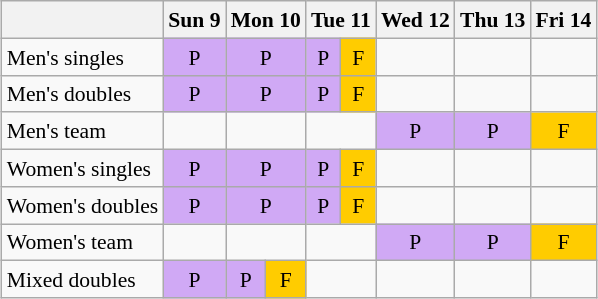<table class="wikitable" style="margin:0.5em auto; font-size:90%; line-height:1.25em; text-align:center;">
<tr>
<th></th>
<th>Sun 9</th>
<th colspan=2>Mon 10</th>
<th colspan=2>Tue 11</th>
<th>Wed 12</th>
<th>Thu 13</th>
<th>Fri 14</th>
</tr>
<tr>
<td align=left>Men's singles</td>
<td style="background-color:#D0A9F5;">P</td>
<td style="background-color:#D0A9F5;" colspan=2>P</td>
<td style="background-color:#D0A9F5;">P</td>
<td style="background-color:#FFCC00;">F</td>
<td></td>
<td></td>
<td></td>
</tr>
<tr>
<td align=left>Men's doubles</td>
<td style="background-color:#D0A9F5;">P</td>
<td style="background-color:#D0A9F5;" colspan=2>P</td>
<td style="background-color:#D0A9F5;">P</td>
<td style="background-color:#FFCC00;">F</td>
<td></td>
<td></td>
<td></td>
</tr>
<tr>
<td align=left>Men's team</td>
<td></td>
<td colspan=2></td>
<td colspan=2></td>
<td style="background-color:#D0A9F5;">P</td>
<td style="background-color:#D0A9F5;">P</td>
<td style="background-color:#FFCC00;">F</td>
</tr>
<tr>
<td align=left>Women's singles</td>
<td style="background-color:#D0A9F5;">P</td>
<td style="background-color:#D0A9F5;" colspan=2>P</td>
<td style="background-color:#D0A9F5;">P</td>
<td style="background-color:#FFCC00;">F</td>
<td></td>
<td></td>
<td></td>
</tr>
<tr>
<td align=left>Women's doubles</td>
<td style="background-color:#D0A9F5;">P</td>
<td style="background-color:#D0A9F5;" colspan=2>P</td>
<td style="background-color:#D0A9F5;">P</td>
<td style="background-color:#FFCC00;">F</td>
<td></td>
<td></td>
<td></td>
</tr>
<tr>
<td align=left>Women's team</td>
<td></td>
<td colspan=2></td>
<td colspan=2></td>
<td style="background-color:#D0A9F5;">P</td>
<td style="background-color:#D0A9F5;">P</td>
<td style="background-color:#FFCC00;">F</td>
</tr>
<tr>
<td align=left>Mixed doubles</td>
<td style="background-color:#D0A9F5;">P</td>
<td style="background-color:#D0A9F5;">P</td>
<td style="background-color:#FFCC00;">F</td>
<td colspan=2></td>
<td></td>
<td></td>
</tr>
</table>
